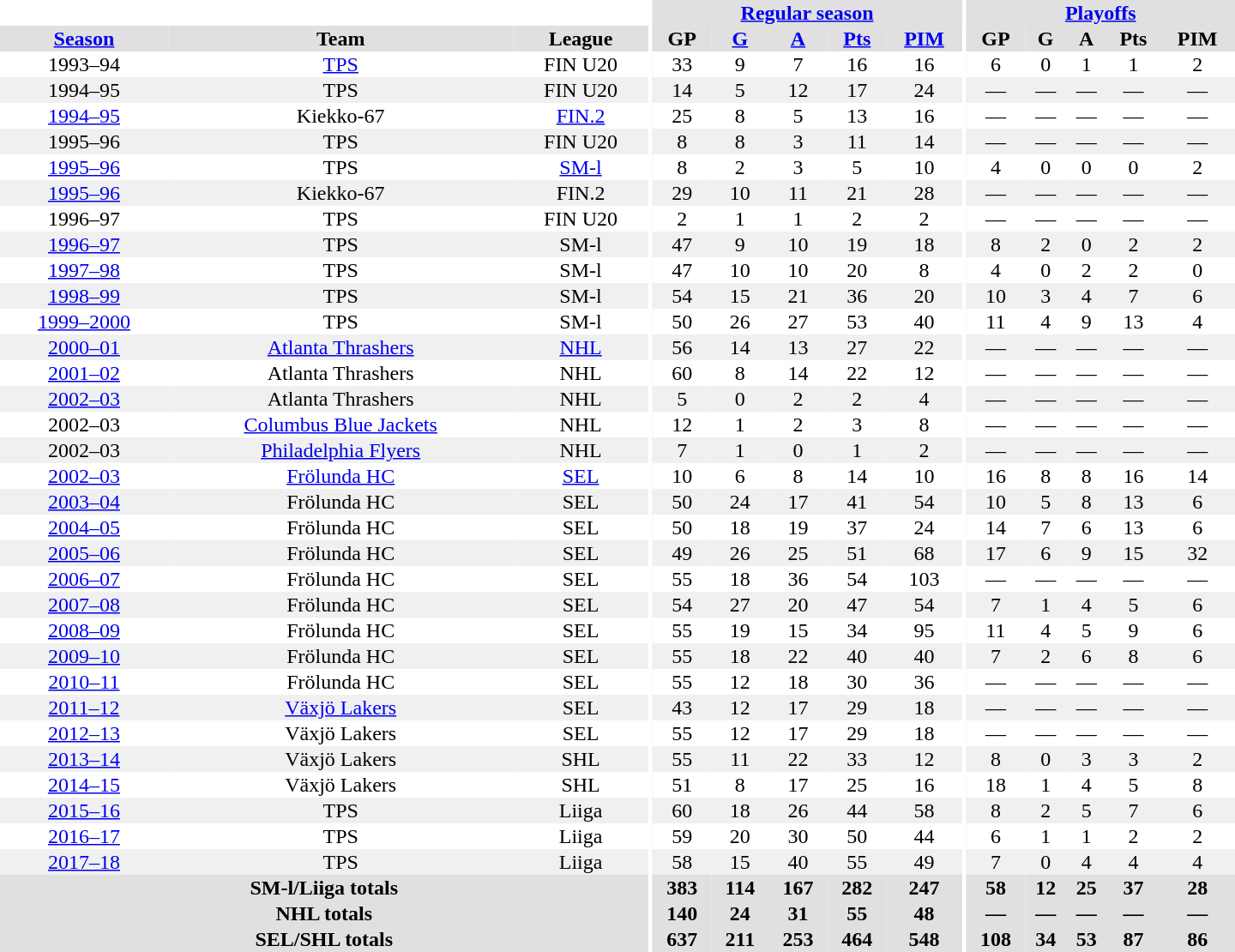<table border="0" cellpadding="1" cellspacing="0" style="text-align:center; width:60em">
<tr bgcolor="#e0e0e0">
<th colspan="3" bgcolor="#ffffff"></th>
<th rowspan="99" bgcolor="#ffffff"></th>
<th colspan="5"><a href='#'>Regular season</a></th>
<th rowspan="99" bgcolor="#ffffff"></th>
<th colspan="5"><a href='#'>Playoffs</a></th>
</tr>
<tr bgcolor="#e0e0e0">
<th><a href='#'>Season</a></th>
<th>Team</th>
<th>League</th>
<th>GP</th>
<th><a href='#'>G</a></th>
<th><a href='#'>A</a></th>
<th><a href='#'>Pts</a></th>
<th><a href='#'>PIM</a></th>
<th>GP</th>
<th>G</th>
<th>A</th>
<th>Pts</th>
<th>PIM</th>
</tr>
<tr>
<td>1993–94</td>
<td><a href='#'>TPS</a></td>
<td>FIN U20</td>
<td>33</td>
<td>9</td>
<td>7</td>
<td>16</td>
<td>16</td>
<td>6</td>
<td>0</td>
<td>1</td>
<td>1</td>
<td>2</td>
</tr>
<tr bgcolor="#f0f0f0">
<td>1994–95</td>
<td>TPS</td>
<td>FIN U20</td>
<td>14</td>
<td>5</td>
<td>12</td>
<td>17</td>
<td>24</td>
<td>—</td>
<td>—</td>
<td>—</td>
<td>—</td>
<td>—</td>
</tr>
<tr>
<td><a href='#'>1994–95</a></td>
<td>Kiekko-67</td>
<td><a href='#'>FIN.2</a></td>
<td>25</td>
<td>8</td>
<td>5</td>
<td>13</td>
<td>16</td>
<td>—</td>
<td>—</td>
<td>—</td>
<td>—</td>
<td>—</td>
</tr>
<tr bgcolor="#f0f0f0">
<td>1995–96</td>
<td>TPS</td>
<td>FIN U20</td>
<td>8</td>
<td>8</td>
<td>3</td>
<td>11</td>
<td>14</td>
<td>—</td>
<td>—</td>
<td>—</td>
<td>—</td>
<td>—</td>
</tr>
<tr>
<td><a href='#'>1995–96</a></td>
<td>TPS</td>
<td><a href='#'>SM-l</a></td>
<td>8</td>
<td>2</td>
<td>3</td>
<td>5</td>
<td>10</td>
<td>4</td>
<td>0</td>
<td>0</td>
<td>0</td>
<td>2</td>
</tr>
<tr bgcolor="#f0f0f0">
<td><a href='#'>1995–96</a></td>
<td>Kiekko-67</td>
<td>FIN.2</td>
<td>29</td>
<td>10</td>
<td>11</td>
<td>21</td>
<td>28</td>
<td>—</td>
<td>—</td>
<td>—</td>
<td>—</td>
<td>—</td>
</tr>
<tr>
<td>1996–97</td>
<td>TPS</td>
<td>FIN U20</td>
<td>2</td>
<td>1</td>
<td>1</td>
<td>2</td>
<td>2</td>
<td>—</td>
<td>—</td>
<td>—</td>
<td>—</td>
<td>—</td>
</tr>
<tr bgcolor="#f0f0f0">
<td><a href='#'>1996–97</a></td>
<td>TPS</td>
<td>SM-l</td>
<td>47</td>
<td>9</td>
<td>10</td>
<td>19</td>
<td>18</td>
<td>8</td>
<td>2</td>
<td>0</td>
<td>2</td>
<td>2</td>
</tr>
<tr>
<td><a href='#'>1997–98</a></td>
<td>TPS</td>
<td>SM-l</td>
<td>47</td>
<td>10</td>
<td>10</td>
<td>20</td>
<td>8</td>
<td>4</td>
<td>0</td>
<td>2</td>
<td>2</td>
<td>0</td>
</tr>
<tr bgcolor="#f0f0f0">
<td><a href='#'>1998–99</a></td>
<td>TPS</td>
<td>SM-l</td>
<td>54</td>
<td>15</td>
<td>21</td>
<td>36</td>
<td>20</td>
<td>10</td>
<td>3</td>
<td>4</td>
<td>7</td>
<td>6</td>
</tr>
<tr>
<td><a href='#'>1999–2000</a></td>
<td>TPS</td>
<td>SM-l</td>
<td>50</td>
<td>26</td>
<td>27</td>
<td>53</td>
<td>40</td>
<td>11</td>
<td>4</td>
<td>9</td>
<td>13</td>
<td>4</td>
</tr>
<tr bgcolor="#f0f0f0">
<td><a href='#'>2000–01</a></td>
<td><a href='#'>Atlanta Thrashers</a></td>
<td><a href='#'>NHL</a></td>
<td>56</td>
<td>14</td>
<td>13</td>
<td>27</td>
<td>22</td>
<td>—</td>
<td>—</td>
<td>—</td>
<td>—</td>
<td>—</td>
</tr>
<tr>
<td><a href='#'>2001–02</a></td>
<td>Atlanta Thrashers</td>
<td>NHL</td>
<td>60</td>
<td>8</td>
<td>14</td>
<td>22</td>
<td>12</td>
<td>—</td>
<td>—</td>
<td>—</td>
<td>—</td>
<td>—</td>
</tr>
<tr bgcolor="#f0f0f0">
<td><a href='#'>2002–03</a></td>
<td>Atlanta Thrashers</td>
<td>NHL</td>
<td>5</td>
<td>0</td>
<td>2</td>
<td>2</td>
<td>4</td>
<td>—</td>
<td>—</td>
<td>—</td>
<td>—</td>
<td>—</td>
</tr>
<tr>
<td>2002–03</td>
<td><a href='#'>Columbus Blue Jackets</a></td>
<td>NHL</td>
<td>12</td>
<td>1</td>
<td>2</td>
<td>3</td>
<td>8</td>
<td>—</td>
<td>—</td>
<td>—</td>
<td>—</td>
<td>—</td>
</tr>
<tr bgcolor="#f0f0f0">
<td>2002–03</td>
<td><a href='#'>Philadelphia Flyers</a></td>
<td>NHL</td>
<td>7</td>
<td>1</td>
<td>0</td>
<td>1</td>
<td>2</td>
<td>—</td>
<td>—</td>
<td>—</td>
<td>—</td>
<td>—</td>
</tr>
<tr>
<td><a href='#'>2002–03</a></td>
<td><a href='#'>Frölunda HC</a></td>
<td><a href='#'>SEL</a></td>
<td>10</td>
<td>6</td>
<td>8</td>
<td>14</td>
<td>10</td>
<td>16</td>
<td>8</td>
<td>8</td>
<td>16</td>
<td>14</td>
</tr>
<tr bgcolor="#f0f0f0">
<td><a href='#'>2003–04</a></td>
<td>Frölunda HC</td>
<td>SEL</td>
<td>50</td>
<td>24</td>
<td>17</td>
<td>41</td>
<td>54</td>
<td>10</td>
<td>5</td>
<td>8</td>
<td>13</td>
<td>6</td>
</tr>
<tr>
<td><a href='#'>2004–05</a></td>
<td>Frölunda HC</td>
<td>SEL</td>
<td>50</td>
<td>18</td>
<td>19</td>
<td>37</td>
<td>24</td>
<td>14</td>
<td>7</td>
<td>6</td>
<td>13</td>
<td>6</td>
</tr>
<tr bgcolor="#f0f0f0">
<td><a href='#'>2005–06</a></td>
<td>Frölunda HC</td>
<td>SEL</td>
<td>49</td>
<td>26</td>
<td>25</td>
<td>51</td>
<td>68</td>
<td>17</td>
<td>6</td>
<td>9</td>
<td>15</td>
<td>32</td>
</tr>
<tr>
<td><a href='#'>2006–07</a></td>
<td>Frölunda HC</td>
<td>SEL</td>
<td>55</td>
<td>18</td>
<td>36</td>
<td>54</td>
<td>103</td>
<td>—</td>
<td>—</td>
<td>—</td>
<td>—</td>
<td>—</td>
</tr>
<tr bgcolor="#f0f0f0">
<td><a href='#'>2007–08</a></td>
<td>Frölunda HC</td>
<td>SEL</td>
<td>54</td>
<td>27</td>
<td>20</td>
<td>47</td>
<td>54</td>
<td>7</td>
<td>1</td>
<td>4</td>
<td>5</td>
<td>6</td>
</tr>
<tr>
<td><a href='#'>2008–09</a></td>
<td>Frölunda HC</td>
<td>SEL</td>
<td>55</td>
<td>19</td>
<td>15</td>
<td>34</td>
<td>95</td>
<td>11</td>
<td>4</td>
<td>5</td>
<td>9</td>
<td>6</td>
</tr>
<tr bgcolor="#f0f0f0">
<td><a href='#'>2009–10</a></td>
<td>Frölunda HC</td>
<td>SEL</td>
<td>55</td>
<td>18</td>
<td>22</td>
<td>40</td>
<td>40</td>
<td>7</td>
<td>2</td>
<td>6</td>
<td>8</td>
<td>6</td>
</tr>
<tr>
<td><a href='#'>2010–11</a></td>
<td>Frölunda HC</td>
<td>SEL</td>
<td>55</td>
<td>12</td>
<td>18</td>
<td>30</td>
<td>36</td>
<td>—</td>
<td>—</td>
<td>—</td>
<td>—</td>
<td>—</td>
</tr>
<tr bgcolor="#f0f0f0">
<td><a href='#'>2011–12</a></td>
<td><a href='#'>Växjö Lakers</a></td>
<td>SEL</td>
<td>43</td>
<td>12</td>
<td>17</td>
<td>29</td>
<td>18</td>
<td>—</td>
<td>—</td>
<td>—</td>
<td>—</td>
<td>—</td>
</tr>
<tr>
<td><a href='#'>2012–13</a></td>
<td>Växjö Lakers</td>
<td>SEL</td>
<td>55</td>
<td>12</td>
<td>17</td>
<td>29</td>
<td>18</td>
<td>—</td>
<td>—</td>
<td>—</td>
<td>—</td>
<td>—</td>
</tr>
<tr bgcolor="#f0f0f0">
<td><a href='#'>2013–14</a></td>
<td>Växjö Lakers</td>
<td>SHL</td>
<td>55</td>
<td>11</td>
<td>22</td>
<td>33</td>
<td>12</td>
<td>8</td>
<td>0</td>
<td>3</td>
<td>3</td>
<td>2</td>
</tr>
<tr>
<td><a href='#'>2014–15</a></td>
<td>Växjö Lakers</td>
<td>SHL</td>
<td>51</td>
<td>8</td>
<td>17</td>
<td>25</td>
<td>16</td>
<td>18</td>
<td>1</td>
<td>4</td>
<td>5</td>
<td>8</td>
</tr>
<tr bgcolor="#f0f0f0">
<td><a href='#'>2015–16</a></td>
<td>TPS</td>
<td>Liiga</td>
<td>60</td>
<td>18</td>
<td>26</td>
<td>44</td>
<td>58</td>
<td>8</td>
<td>2</td>
<td>5</td>
<td>7</td>
<td>6</td>
</tr>
<tr>
<td><a href='#'>2016–17</a></td>
<td>TPS</td>
<td>Liiga</td>
<td>59</td>
<td>20</td>
<td>30</td>
<td>50</td>
<td>44</td>
<td>6</td>
<td>1</td>
<td>1</td>
<td>2</td>
<td>2</td>
</tr>
<tr bgcolor="#f0f0f0">
<td><a href='#'>2017–18</a></td>
<td>TPS</td>
<td>Liiga</td>
<td>58</td>
<td>15</td>
<td>40</td>
<td>55</td>
<td>49</td>
<td>7</td>
<td>0</td>
<td>4</td>
<td>4</td>
<td>4</td>
</tr>
<tr bgcolor="#e0e0e0">
<th colspan="3">SM-l/Liiga totals</th>
<th>383</th>
<th>114</th>
<th>167</th>
<th>282</th>
<th>247</th>
<th>58</th>
<th>12</th>
<th>25</th>
<th>37</th>
<th>28</th>
</tr>
<tr bgcolor="#e0e0e0">
<th colspan="3">NHL totals</th>
<th>140</th>
<th>24</th>
<th>31</th>
<th>55</th>
<th>48</th>
<th>—</th>
<th>—</th>
<th>—</th>
<th>—</th>
<th>—</th>
</tr>
<tr bgcolor="#e0e0e0">
<th colspan="3">SEL/SHL totals</th>
<th>637</th>
<th>211</th>
<th>253</th>
<th>464</th>
<th>548</th>
<th>108</th>
<th>34</th>
<th>53</th>
<th>87</th>
<th>86</th>
</tr>
</table>
